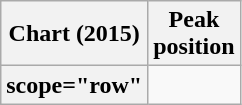<table class="wikitable plainrowheaders" style="text-align:center">
<tr>
<th>Chart (2015)</th>
<th>Peak<br>position</th>
</tr>
<tr>
<th>scope="row"</th>
</tr>
</table>
